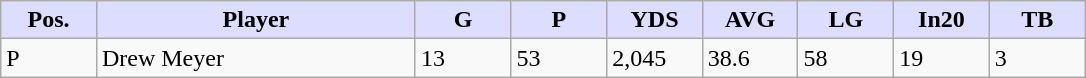<table class="wikitable sortable">
<tr>
<th style="background:#ddf; width:6%;">Pos.</th>
<th style="background:#ddf; width:20%;">Player</th>
<th style="background:#ddf; width:6%;">G</th>
<th style="background:#ddf; width:6%;">P</th>
<th style="background:#ddf; width:6%;">YDS</th>
<th style="background:#ddf; width:6%;">AVG</th>
<th style="background:#ddf; width:6%;">LG</th>
<th style="background:#ddf; width:6%;">In20</th>
<th style="background:#ddf; width:6%;">TB</th>
</tr>
<tr>
<td>P</td>
<td>Drew Meyer</td>
<td>13</td>
<td>53</td>
<td>2,045</td>
<td>38.6</td>
<td>58</td>
<td>19</td>
<td>3</td>
</tr>
</table>
